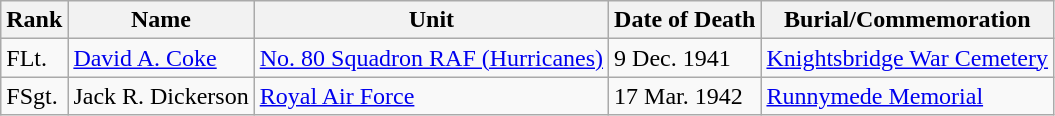<table class="wikitable">
<tr>
<th>Rank</th>
<th>Name</th>
<th>Unit</th>
<th>Date of Death</th>
<th>Burial/Commemoration</th>
</tr>
<tr>
<td>FLt.</td>
<td><a href='#'>David A. Coke</a></td>
<td><a href='#'>No. 80 Squadron RAF (Hurricanes)</a></td>
<td>9 Dec. 1941</td>
<td><a href='#'>Knightsbridge War Cemetery</a></td>
</tr>
<tr>
<td>FSgt.</td>
<td>Jack R. Dickerson</td>
<td><a href='#'>Royal Air Force</a></td>
<td>17 Mar. 1942</td>
<td><a href='#'>Runnymede Memorial</a></td>
</tr>
</table>
